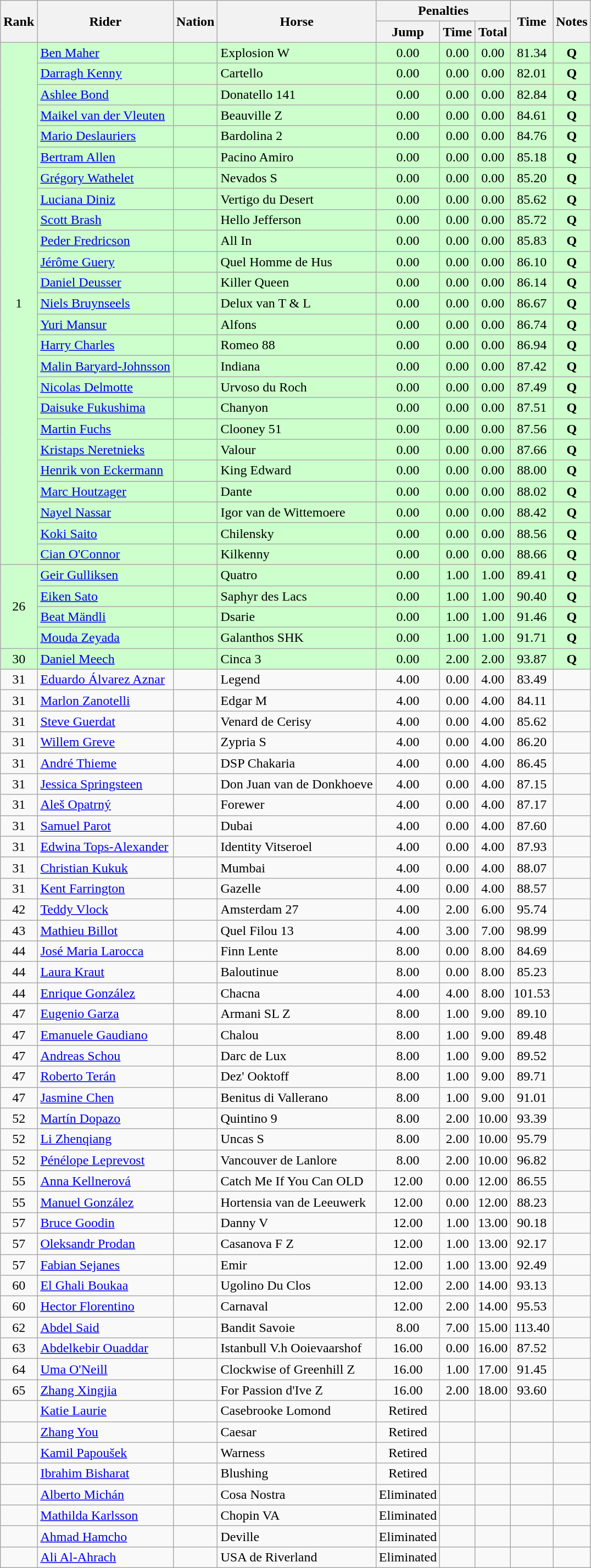<table class="wikitable sortable" style="text-align:center">
<tr>
<th rowspan="2">Rank</th>
<th rowspan="2">Rider</th>
<th rowspan="2">Nation</th>
<th rowspan="2">Horse</th>
<th colspan=3>Penalties</th>
<th rowspan="2">Time</th>
<th rowspan=2>Notes</th>
</tr>
<tr>
<th>Jump</th>
<th>Time</th>
<th>Total</th>
</tr>
<tr bgcolor=ccffcc>
<td rowspan=25>1</td>
<td align="left"><a href='#'>Ben Maher</a></td>
<td align="left"></td>
<td align="left">Explosion W</td>
<td>0.00</td>
<td>0.00</td>
<td>0.00</td>
<td>81.34</td>
<td><strong>Q</strong></td>
</tr>
<tr bgcolor=ccffcc>
<td align="left"><a href='#'>Darragh Kenny</a></td>
<td align="left"></td>
<td align="left">Cartello</td>
<td>0.00</td>
<td>0.00</td>
<td>0.00</td>
<td>82.01</td>
<td><strong>Q</strong></td>
</tr>
<tr bgcolor=ccffcc>
<td align="left"><a href='#'>Ashlee Bond</a></td>
<td align="left"></td>
<td align="left">Donatello 141</td>
<td>0.00</td>
<td>0.00</td>
<td>0.00</td>
<td>82.84</td>
<td><strong>Q</strong></td>
</tr>
<tr bgcolor=ccffcc>
<td align="left"><a href='#'>Maikel van der Vleuten</a></td>
<td align="left"></td>
<td align="left">Beauville Z</td>
<td>0.00</td>
<td>0.00</td>
<td>0.00</td>
<td>84.61</td>
<td><strong>Q</strong></td>
</tr>
<tr bgcolor=ccffcc>
<td align="left"><a href='#'>Mario Deslauriers</a></td>
<td align="left"></td>
<td align="left">Bardolina 2</td>
<td>0.00</td>
<td>0.00</td>
<td>0.00</td>
<td>84.76</td>
<td><strong>Q</strong></td>
</tr>
<tr bgcolor=ccffcc>
<td align="left"><a href='#'>Bertram Allen</a></td>
<td align="left"></td>
<td align="left">Pacino Amiro</td>
<td>0.00</td>
<td>0.00</td>
<td>0.00</td>
<td>85.18</td>
<td><strong>Q</strong></td>
</tr>
<tr bgcolor=ccffcc>
<td align="left"><a href='#'>Grégory Wathelet</a></td>
<td align="left"></td>
<td align="left">Nevados S</td>
<td>0.00</td>
<td>0.00</td>
<td>0.00</td>
<td>85.20</td>
<td><strong>Q</strong></td>
</tr>
<tr bgcolor=ccffcc>
<td align="left"><a href='#'>Luciana Diniz</a></td>
<td align="left"></td>
<td align="left">Vertigo du Desert</td>
<td>0.00</td>
<td>0.00</td>
<td>0.00</td>
<td>85.62</td>
<td><strong>Q</strong></td>
</tr>
<tr bgcolor=ccffcc>
<td align="left"><a href='#'>Scott Brash</a></td>
<td align="left"></td>
<td align="left">Hello Jefferson</td>
<td>0.00</td>
<td>0.00</td>
<td>0.00</td>
<td>85.72</td>
<td><strong>Q</strong></td>
</tr>
<tr bgcolor=ccffcc>
<td align="left"><a href='#'>Peder Fredricson</a></td>
<td align="left"></td>
<td align="left">All In</td>
<td>0.00</td>
<td>0.00</td>
<td>0.00</td>
<td>85.83</td>
<td><strong>Q</strong></td>
</tr>
<tr bgcolor=ccffcc>
<td align="left"><a href='#'>Jérôme Guery</a></td>
<td align="left"></td>
<td align="left">Quel Homme de Hus</td>
<td>0.00</td>
<td>0.00</td>
<td>0.00</td>
<td>86.10</td>
<td><strong>Q</strong></td>
</tr>
<tr bgcolor=ccffcc>
<td align="left"><a href='#'>Daniel Deusser</a></td>
<td align="left"></td>
<td align="left">Killer Queen</td>
<td>0.00</td>
<td>0.00</td>
<td>0.00</td>
<td>86.14</td>
<td><strong>Q</strong></td>
</tr>
<tr bgcolor=ccffcc>
<td align="left"><a href='#'>Niels Bruynseels</a></td>
<td align="left"></td>
<td align="left">Delux van T & L</td>
<td>0.00</td>
<td>0.00</td>
<td>0.00</td>
<td>86.67</td>
<td><strong>Q</strong></td>
</tr>
<tr bgcolor=ccffcc>
<td align="left"><a href='#'>Yuri Mansur</a></td>
<td align="left"></td>
<td align="left">Alfons</td>
<td>0.00</td>
<td>0.00</td>
<td>0.00</td>
<td>86.74</td>
<td><strong>Q</strong></td>
</tr>
<tr bgcolor=ccffcc>
<td align="left"><a href='#'>Harry Charles</a></td>
<td align="left"></td>
<td align="left">Romeo 88</td>
<td>0.00</td>
<td>0.00</td>
<td>0.00</td>
<td>86.94</td>
<td><strong>Q</strong></td>
</tr>
<tr bgcolor=ccffcc>
<td align="left"><a href='#'>Malin Baryard-Johnsson</a></td>
<td align="left"></td>
<td align="left">Indiana</td>
<td>0.00</td>
<td>0.00</td>
<td>0.00</td>
<td>87.42</td>
<td><strong>Q</strong></td>
</tr>
<tr bgcolor=ccffcc>
<td align="left"><a href='#'>Nicolas Delmotte</a></td>
<td align="left"></td>
<td align="left">Urvoso du Roch</td>
<td>0.00</td>
<td>0.00</td>
<td>0.00</td>
<td>87.49</td>
<td><strong>Q</strong></td>
</tr>
<tr bgcolor=ccffcc>
<td align="left"><a href='#'>Daisuke Fukushima</a></td>
<td align="left"></td>
<td align="left">Chanyon</td>
<td>0.00</td>
<td>0.00</td>
<td>0.00</td>
<td>87.51</td>
<td><strong>Q</strong></td>
</tr>
<tr bgcolor=ccffcc>
<td align="left"><a href='#'>Martin Fuchs</a></td>
<td align="left"></td>
<td align="left">Clooney 51</td>
<td>0.00</td>
<td>0.00</td>
<td>0.00</td>
<td>87.56</td>
<td><strong>Q</strong></td>
</tr>
<tr bgcolor=ccffcc>
<td align="left"><a href='#'>Kristaps Neretnieks</a></td>
<td align="left"></td>
<td align="left">Valour</td>
<td>0.00</td>
<td>0.00</td>
<td>0.00</td>
<td>87.66</td>
<td><strong>Q</strong></td>
</tr>
<tr bgcolor=ccffcc>
<td align="left"><a href='#'>Henrik von Eckermann</a></td>
<td align="left"></td>
<td align="left">King Edward</td>
<td>0.00</td>
<td>0.00</td>
<td>0.00</td>
<td>88.00</td>
<td><strong>Q</strong></td>
</tr>
<tr bgcolor=ccffcc>
<td align="left"><a href='#'>Marc Houtzager</a></td>
<td align="left"></td>
<td align="left">Dante</td>
<td>0.00</td>
<td>0.00</td>
<td>0.00</td>
<td>88.02</td>
<td><strong>Q</strong></td>
</tr>
<tr bgcolor=ccffcc>
<td align="left"><a href='#'>Nayel Nassar</a></td>
<td align="left"></td>
<td align="left">Igor van de Wittemoere</td>
<td>0.00</td>
<td>0.00</td>
<td>0.00</td>
<td>88.42</td>
<td><strong>Q</strong></td>
</tr>
<tr bgcolor=ccffcc>
<td align="left"><a href='#'>Koki Saito</a></td>
<td align="left"></td>
<td align="left">Chilensky</td>
<td>0.00</td>
<td>0.00</td>
<td>0.00</td>
<td>88.56</td>
<td><strong>Q</strong></td>
</tr>
<tr bgcolor=ccffcc>
<td align="left"><a href='#'>Cian O'Connor</a></td>
<td align="left"></td>
<td align="left">Kilkenny</td>
<td>0.00</td>
<td>0.00</td>
<td>0.00</td>
<td>88.66</td>
<td><strong>Q</strong></td>
</tr>
<tr bgcolor=ccffcc>
<td rowspan=4>26</td>
<td align="left"><a href='#'>Geir Gulliksen</a></td>
<td align="left"></td>
<td align="left">Quatro</td>
<td>0.00</td>
<td>1.00</td>
<td>1.00</td>
<td>89.41</td>
<td><strong>Q</strong></td>
</tr>
<tr bgcolor=ccffcc>
<td align="left"><a href='#'>Eiken Sato</a></td>
<td align="left"></td>
<td align="left">Saphyr des Lacs</td>
<td>0.00</td>
<td>1.00</td>
<td>1.00</td>
<td>90.40</td>
<td><strong>Q</strong></td>
</tr>
<tr bgcolor=ccffcc>
<td align="left"><a href='#'>Beat Mändli</a></td>
<td align="left"></td>
<td align="left">Dsarie</td>
<td>0.00</td>
<td>1.00</td>
<td>1.00</td>
<td>91.46</td>
<td><strong>Q</strong></td>
</tr>
<tr bgcolor=ccffcc>
<td align="left"><a href='#'>Mouda Zeyada</a></td>
<td align="left"></td>
<td align="left">Galanthos SHK</td>
<td>0.00</td>
<td>1.00</td>
<td>1.00</td>
<td>91.71</td>
<td><strong>Q</strong></td>
</tr>
<tr bgcolor=ccffcc>
<td>30</td>
<td align="left"><a href='#'>Daniel Meech</a></td>
<td align="left"></td>
<td align="left">Cinca 3</td>
<td>0.00</td>
<td>2.00</td>
<td>2.00</td>
<td>93.87</td>
<td><strong>Q</strong></td>
</tr>
<tr>
<td>31</td>
<td align="left"><a href='#'>Eduardo Álvarez Aznar</a></td>
<td align="left"></td>
<td align="left">Legend</td>
<td>4.00</td>
<td>0.00</td>
<td>4.00</td>
<td>83.49</td>
<td></td>
</tr>
<tr>
<td>31</td>
<td align="left"><a href='#'>Marlon Zanotelli</a></td>
<td align="left"></td>
<td align="left">Edgar M</td>
<td>4.00</td>
<td>0.00</td>
<td>4.00</td>
<td>84.11</td>
<td></td>
</tr>
<tr>
<td>31</td>
<td align="left"><a href='#'>Steve Guerdat</a></td>
<td align="left"></td>
<td align="left">Venard de Cerisy</td>
<td>4.00</td>
<td>0.00</td>
<td>4.00</td>
<td>85.62</td>
<td></td>
</tr>
<tr>
<td>31</td>
<td align="left"><a href='#'>Willem Greve</a></td>
<td align="left"></td>
<td align="left">Zypria S</td>
<td>4.00</td>
<td>0.00</td>
<td>4.00</td>
<td>86.20</td>
<td></td>
</tr>
<tr>
<td>31</td>
<td align="left"><a href='#'>André Thieme</a></td>
<td align="left"></td>
<td align="left">DSP Chakaria</td>
<td>4.00</td>
<td>0.00</td>
<td>4.00</td>
<td>86.45</td>
<td></td>
</tr>
<tr>
<td>31</td>
<td align="left"><a href='#'>Jessica Springsteen</a></td>
<td align="left"></td>
<td align="left">Don Juan van de Donkhoeve</td>
<td>4.00</td>
<td>0.00</td>
<td>4.00</td>
<td>87.15</td>
<td></td>
</tr>
<tr>
<td>31</td>
<td align="left"><a href='#'>Aleš Opatrný</a></td>
<td align="left"></td>
<td align="left">Forewer</td>
<td>4.00</td>
<td>0.00</td>
<td>4.00</td>
<td>87.17</td>
<td></td>
</tr>
<tr>
<td>31</td>
<td align="left"><a href='#'>Samuel Parot</a></td>
<td align="left"></td>
<td align="left">Dubai</td>
<td>4.00</td>
<td>0.00</td>
<td>4.00</td>
<td>87.60</td>
<td></td>
</tr>
<tr>
<td>31</td>
<td align="left"><a href='#'>Edwina Tops-Alexander</a></td>
<td align="left"></td>
<td align="left">Identity Vitseroel</td>
<td>4.00</td>
<td>0.00</td>
<td>4.00</td>
<td>87.93</td>
<td></td>
</tr>
<tr>
<td>31</td>
<td align="left"><a href='#'>Christian Kukuk</a></td>
<td align="left"></td>
<td align="left">Mumbai</td>
<td>4.00</td>
<td>0.00</td>
<td>4.00</td>
<td>88.07</td>
<td></td>
</tr>
<tr>
<td>31</td>
<td align="left"><a href='#'>Kent Farrington</a></td>
<td align="left"></td>
<td align="left">Gazelle</td>
<td>4.00</td>
<td>0.00</td>
<td>4.00</td>
<td>88.57</td>
<td></td>
</tr>
<tr>
<td>42</td>
<td align="left"><a href='#'>Teddy Vlock</a></td>
<td align="left"></td>
<td align="left">Amsterdam 27</td>
<td>4.00</td>
<td>2.00</td>
<td>6.00</td>
<td>95.74</td>
<td></td>
</tr>
<tr>
<td>43</td>
<td align="left"><a href='#'>Mathieu Billot</a></td>
<td align="left"></td>
<td align="left">Quel Filou 13</td>
<td>4.00</td>
<td>3.00</td>
<td>7.00</td>
<td>98.99</td>
<td></td>
</tr>
<tr>
<td>44</td>
<td align="left"><a href='#'>José Maria Larocca</a></td>
<td align="left"></td>
<td align="left">Finn Lente</td>
<td>8.00</td>
<td>0.00</td>
<td>8.00</td>
<td>84.69</td>
<td></td>
</tr>
<tr>
<td>44</td>
<td align="left"><a href='#'>Laura Kraut</a></td>
<td align="left"></td>
<td align="left">Baloutinue</td>
<td>8.00</td>
<td>0.00</td>
<td>8.00</td>
<td>85.23</td>
<td></td>
</tr>
<tr>
<td>44</td>
<td align="left"><a href='#'>Enrique González</a></td>
<td align="left"></td>
<td align="left">Chacna</td>
<td>4.00</td>
<td>4.00</td>
<td>8.00</td>
<td>101.53</td>
<td></td>
</tr>
<tr>
<td>47</td>
<td align="left"><a href='#'>Eugenio Garza</a></td>
<td align="left"></td>
<td align="left">Armani SL Z</td>
<td>8.00</td>
<td>1.00</td>
<td>9.00</td>
<td>89.10</td>
<td></td>
</tr>
<tr>
<td>47</td>
<td align="left"><a href='#'>Emanuele Gaudiano</a></td>
<td align="left"></td>
<td align="left">Chalou</td>
<td>8.00</td>
<td>1.00</td>
<td>9.00</td>
<td>89.48</td>
<td></td>
</tr>
<tr>
<td>47</td>
<td align="left"><a href='#'>Andreas Schou</a></td>
<td align="left"></td>
<td align="left">Darc de Lux</td>
<td>8.00</td>
<td>1.00</td>
<td>9.00</td>
<td>89.52</td>
<td></td>
</tr>
<tr>
<td>47</td>
<td align="left"><a href='#'>Roberto Terán</a></td>
<td align="left"></td>
<td align="left">Dez' Ooktoff</td>
<td>8.00</td>
<td>1.00</td>
<td>9.00</td>
<td>89.71</td>
<td></td>
</tr>
<tr>
<td>47</td>
<td align="left"><a href='#'>Jasmine Chen</a></td>
<td align="left"></td>
<td align="left">Benitus di Vallerano</td>
<td>8.00</td>
<td>1.00</td>
<td>9.00</td>
<td>91.01</td>
<td></td>
</tr>
<tr>
<td>52</td>
<td align="left"><a href='#'>Martín Dopazo</a></td>
<td align="left"></td>
<td align="left">Quintino 9</td>
<td>8.00</td>
<td>2.00</td>
<td>10.00</td>
<td>93.39</td>
<td></td>
</tr>
<tr>
<td>52</td>
<td align="left"><a href='#'>Li Zhenqiang</a></td>
<td align="left"></td>
<td align="left">Uncas S</td>
<td>8.00</td>
<td>2.00</td>
<td>10.00</td>
<td>95.79</td>
<td></td>
</tr>
<tr>
<td>52</td>
<td align="left"><a href='#'>Pénélope Leprevost</a></td>
<td align="left"></td>
<td align="left">Vancouver de Lanlore</td>
<td>8.00</td>
<td>2.00</td>
<td>10.00</td>
<td>96.82</td>
<td></td>
</tr>
<tr>
<td>55</td>
<td align="left"><a href='#'>Anna Kellnerová</a></td>
<td align="left"></td>
<td align="left">Catch Me If You Can OLD</td>
<td>12.00</td>
<td>0.00</td>
<td>12.00</td>
<td>86.55</td>
<td></td>
</tr>
<tr>
<td>55</td>
<td align="left"><a href='#'>Manuel González</a></td>
<td align="left"></td>
<td align="left">Hortensia van de Leeuwerk</td>
<td>12.00</td>
<td>0.00</td>
<td>12.00</td>
<td>88.23</td>
<td></td>
</tr>
<tr>
<td>57</td>
<td align="left"><a href='#'>Bruce Goodin</a></td>
<td align="left"></td>
<td align="left">Danny V</td>
<td>12.00</td>
<td>1.00</td>
<td>13.00</td>
<td>90.18</td>
<td></td>
</tr>
<tr>
<td>57</td>
<td align="left"><a href='#'>Oleksandr Prodan</a></td>
<td align="left"></td>
<td align="left">Casanova F Z</td>
<td>12.00</td>
<td>1.00</td>
<td>13.00</td>
<td>92.17</td>
<td></td>
</tr>
<tr>
<td>57</td>
<td align="left"><a href='#'>Fabian Sejanes</a></td>
<td align="left"></td>
<td align="left">Emir</td>
<td>12.00</td>
<td>1.00</td>
<td>13.00</td>
<td>92.49</td>
<td></td>
</tr>
<tr>
<td>60</td>
<td align="left"><a href='#'>El Ghali Boukaa</a></td>
<td align="left"></td>
<td align="left">Ugolino Du Clos</td>
<td>12.00</td>
<td>2.00</td>
<td>14.00</td>
<td>93.13</td>
<td></td>
</tr>
<tr>
<td>60</td>
<td align="left"><a href='#'>Hector Florentino</a></td>
<td align="left"></td>
<td align="left">Carnaval</td>
<td>12.00</td>
<td>2.00</td>
<td>14.00</td>
<td>95.53</td>
<td></td>
</tr>
<tr>
<td>62</td>
<td align="left"><a href='#'>Abdel Said</a></td>
<td align="left"></td>
<td align="left">Bandit Savoie</td>
<td>8.00</td>
<td>7.00</td>
<td>15.00</td>
<td>113.40</td>
<td></td>
</tr>
<tr>
<td>63</td>
<td align="left"><a href='#'>Abdelkebir Ouaddar</a></td>
<td align="left"></td>
<td align="left">Istanbull V.h Ooievaarshof</td>
<td>16.00</td>
<td>0.00</td>
<td>16.00</td>
<td>87.52</td>
<td></td>
</tr>
<tr>
<td>64</td>
<td align="left"><a href='#'>Uma O'Neill</a></td>
<td align="left"></td>
<td align="left">Clockwise of Greenhill Z</td>
<td>16.00</td>
<td>1.00</td>
<td>17.00</td>
<td>91.45</td>
<td></td>
</tr>
<tr>
<td>65</td>
<td align="left"><a href='#'>Zhang Xingjia</a></td>
<td align="left"></td>
<td align="left">For Passion d'Ive Z</td>
<td>16.00</td>
<td>2.00</td>
<td>18.00</td>
<td>93.60</td>
<td></td>
</tr>
<tr>
<td></td>
<td align="left"><a href='#'>Katie Laurie</a></td>
<td align="left"></td>
<td align="left">Casebrooke Lomond</td>
<td>Retired</td>
<td></td>
<td></td>
<td></td>
<td></td>
</tr>
<tr>
<td></td>
<td align="left"><a href='#'>Zhang You</a></td>
<td align="left"></td>
<td align="left">Caesar</td>
<td>Retired</td>
<td></td>
<td></td>
<td></td>
<td></td>
</tr>
<tr>
<td></td>
<td align="left"><a href='#'>Kamil Papoušek</a></td>
<td align="left"></td>
<td align="left">Warness</td>
<td>Retired</td>
<td></td>
<td></td>
<td></td>
<td></td>
</tr>
<tr>
<td></td>
<td align="left"><a href='#'>Ibrahim Bisharat</a></td>
<td align="left"></td>
<td align="left">Blushing</td>
<td>Retired</td>
<td></td>
<td></td>
<td></td>
<td></td>
</tr>
<tr>
<td></td>
<td align="left"><a href='#'>Alberto Michán</a></td>
<td align="left"></td>
<td align="left">Cosa Nostra</td>
<td>Eliminated</td>
<td></td>
<td></td>
<td></td>
<td></td>
</tr>
<tr>
<td></td>
<td align="left"><a href='#'>Mathilda Karlsson</a></td>
<td align="left"></td>
<td align="left">Chopin VA</td>
<td>Eliminated</td>
<td></td>
<td></td>
<td></td>
<td></td>
</tr>
<tr>
<td></td>
<td align="left"><a href='#'>Ahmad Hamcho</a></td>
<td align="left"></td>
<td align="left">Deville</td>
<td>Eliminated</td>
<td></td>
<td></td>
<td></td>
<td></td>
</tr>
<tr>
<td></td>
<td align="left"><a href='#'>Ali Al-Ahrach</a></td>
<td align="left"></td>
<td align="left">USA de Riverland</td>
<td>Eliminated</td>
<td></td>
<td></td>
<td></td>
<td></td>
</tr>
</table>
